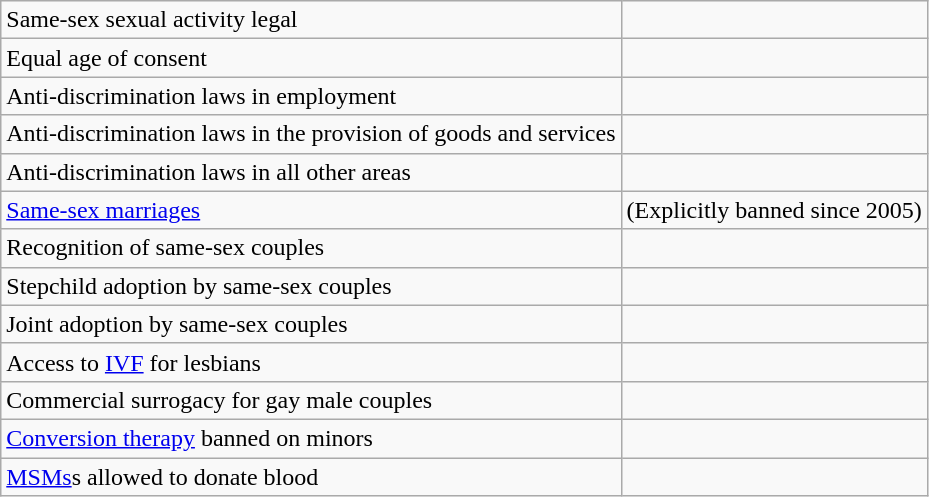<table class="wikitable">
<tr>
<td>Same-sex sexual activity legal</td>
<td></td>
</tr>
<tr>
<td>Equal age of consent</td>
<td></td>
</tr>
<tr>
<td>Anti-discrimination laws in employment</td>
<td></td>
</tr>
<tr>
<td>Anti-discrimination laws in the provision of goods and services</td>
<td></td>
</tr>
<tr>
<td>Anti-discrimination laws in all other areas</td>
<td></td>
</tr>
<tr>
<td><a href='#'>Same-sex marriages</a></td>
<td> (Explicitly banned since 2005)</td>
</tr>
<tr>
<td>Recognition of same-sex couples</td>
<td></td>
</tr>
<tr>
<td>Stepchild adoption by same-sex couples</td>
<td></td>
</tr>
<tr>
<td>Joint adoption by same-sex couples</td>
<td></td>
</tr>
<tr>
<td>Access to <a href='#'>IVF</a> for lesbians</td>
<td></td>
</tr>
<tr>
<td>Commercial surrogacy for gay male couples</td>
<td></td>
</tr>
<tr>
<td><a href='#'>Conversion therapy</a> banned on minors</td>
<td></td>
</tr>
<tr>
<td><a href='#'>MSMs</a>s allowed to donate blood</td>
<td></td>
</tr>
</table>
